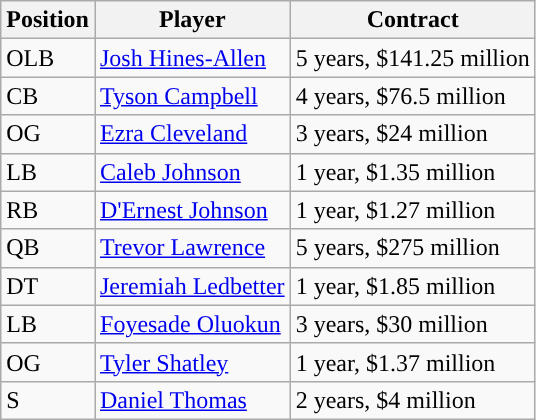<table class="wikitable">
<tr>
<th>Position</th>
<th>Player</th>
<th>Contract</th>
</tr>
<tr>
<td>OLB</td>
<td><a href='#'>Josh Hines-Allen</a></td>
<td>5 years, $141.25 million</td>
</tr>
<tr>
<td>CB</td>
<td><a href='#'>Tyson Campbell</a></td>
<td>4 years, $76.5 million</td>
</tr>
<tr>
<td>OG</td>
<td><a href='#'>Ezra Cleveland</a></td>
<td>3 years, $24 million</td>
</tr>
<tr>
<td>LB</td>
<td><a href='#'>Caleb Johnson</a></td>
<td>1 year, $1.35 million</td>
</tr>
<tr>
<td>RB</td>
<td><a href='#'>D'Ernest Johnson</a></td>
<td>1 year, $1.27 million</td>
</tr>
<tr>
<td>QB</td>
<td><a href='#'>Trevor Lawrence</a></td>
<td>5 years, $275 million</td>
</tr>
<tr>
<td>DT</td>
<td><a href='#'>Jeremiah Ledbetter</a></td>
<td>1 year, $1.85 million</td>
</tr>
<tr>
<td>LB</td>
<td><a href='#'>Foyesade Oluokun</a></td>
<td>3 years, $30 million</td>
</tr>
<tr>
<td>OG</td>
<td><a href='#'>Tyler Shatley</a></td>
<td>1 year, $1.37 million</td>
</tr>
<tr>
<td>S</td>
<td><a href='#'>Daniel Thomas</a></td>
<td>2 years, $4 million</td>
</tr>
</table>
